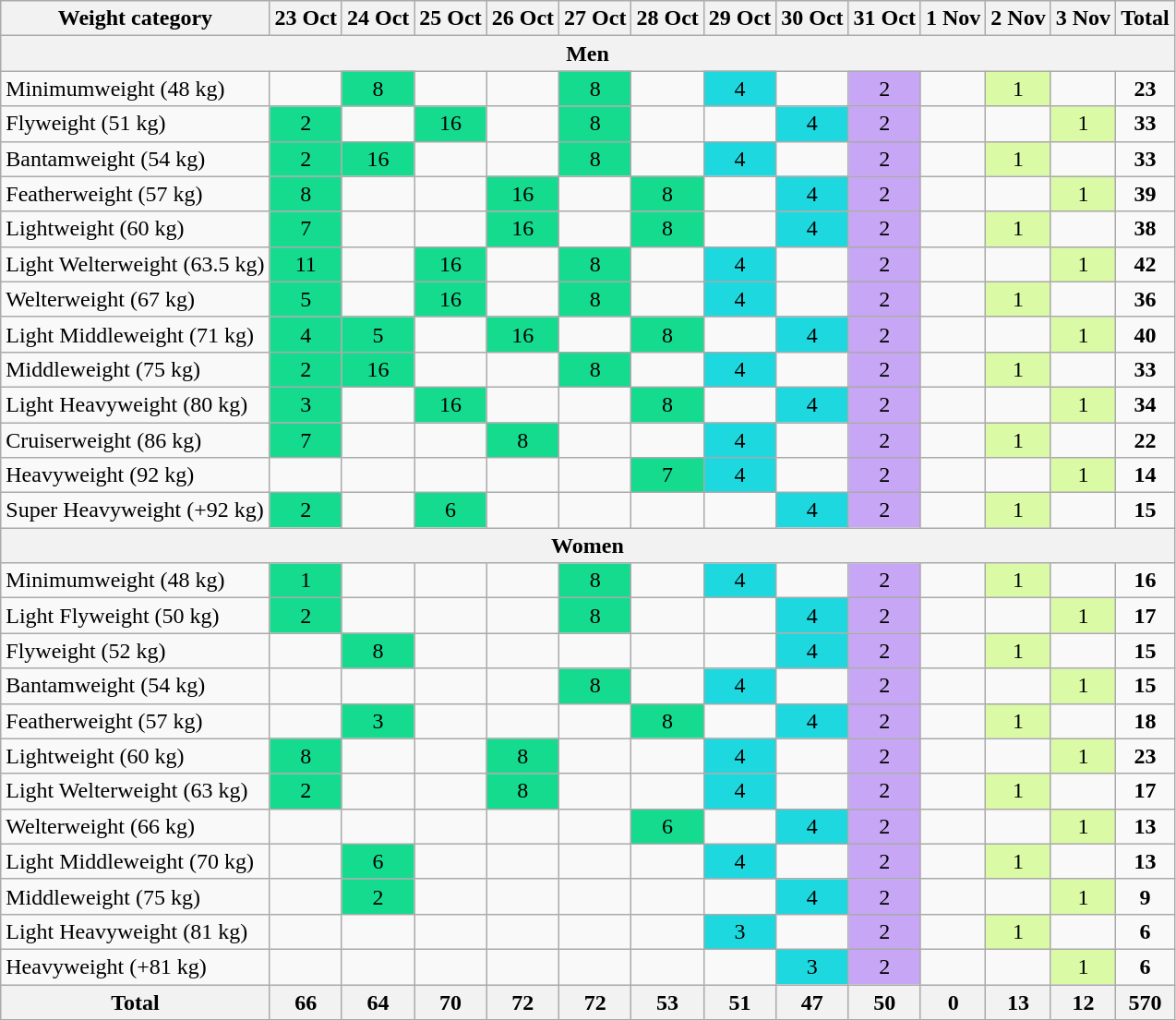<table class=wikitable style="text-align:center">
<tr>
<th>Weight category</th>
<th>23 Oct</th>
<th>24 Oct</th>
<th>25 Oct</th>
<th>26 Oct</th>
<th>27 Oct</th>
<th>28 Oct</th>
<th>29 Oct</th>
<th>30 Oct</th>
<th>31 Oct</th>
<th>1 Nov</th>
<th>2 Nov</th>
<th>3 Nov</th>
<th>Total</th>
</tr>
<tr>
<th colspan=14>Men</th>
</tr>
<tr>
<td align=left>Minimumweight (48 kg)</td>
<td></td>
<td bgcolor=15DB8F>8</td>
<td></td>
<td></td>
<td bgcolor=15DB8F>8</td>
<td></td>
<td bgcolor=1DD8DE>4</td>
<td></td>
<td bgcolor=C6A6F5>2</td>
<td></td>
<td bgcolor=DBFAA5>1</td>
<td></td>
<td><strong>23</strong></td>
</tr>
<tr>
<td align=left>Flyweight (51 kg)</td>
<td bgcolor=15DB8F>2</td>
<td></td>
<td bgcolor=15DB8F>16</td>
<td></td>
<td bgcolor=15DB8F>8</td>
<td></td>
<td></td>
<td bgcolor=1DD8DE>4</td>
<td bgcolor=C6A6F5>2</td>
<td></td>
<td></td>
<td bgcolor=DBFAA5>1</td>
<td><strong>33</strong></td>
</tr>
<tr>
<td align=left>Bantamweight (54 kg)</td>
<td bgcolor=15DB8F>2</td>
<td bgcolor=15DB8F>16</td>
<td></td>
<td></td>
<td bgcolor=15DB8F>8</td>
<td></td>
<td bgcolor=1DD8DE>4</td>
<td></td>
<td bgcolor=C6A6F5>2</td>
<td></td>
<td bgcolor=DBFAA5>1</td>
<td></td>
<td><strong>33</strong></td>
</tr>
<tr>
<td align=left>Featherweight (57 kg)</td>
<td bgcolor=15DB8F>8</td>
<td></td>
<td></td>
<td bgcolor=15DB8F>16</td>
<td></td>
<td bgcolor=15DB8F>8</td>
<td></td>
<td bgcolor=1DD8DE>4</td>
<td bgcolor=C6A6F5>2</td>
<td></td>
<td></td>
<td bgcolor=DBFAA5>1</td>
<td><strong>39</strong></td>
</tr>
<tr>
<td align=left>Lightweight (60 kg)</td>
<td bgcolor=15DB8F>7</td>
<td></td>
<td></td>
<td bgcolor=15DB8F>16</td>
<td></td>
<td bgcolor=15DB8F>8</td>
<td></td>
<td bgcolor=1DD8DE>4</td>
<td bgcolor=C6A6F5>2</td>
<td></td>
<td bgcolor=DBFAA5>1</td>
<td></td>
<td><strong>38</strong></td>
</tr>
<tr>
<td align=left>Light Welterweight (63.5 kg)</td>
<td bgcolor=15DB8F>11</td>
<td></td>
<td bgcolor=15DB8F>16</td>
<td></td>
<td bgcolor=15DB8F>8</td>
<td></td>
<td bgcolor=1DD8DE>4</td>
<td></td>
<td bgcolor=C6A6F5>2</td>
<td></td>
<td></td>
<td bgcolor=DBFAA5>1</td>
<td><strong>42</strong></td>
</tr>
<tr>
<td align=left>Welterweight (67 kg)</td>
<td bgcolor=15DB8F>5</td>
<td></td>
<td bgcolor=15DB8F>16</td>
<td></td>
<td bgcolor=15DB8F>8</td>
<td></td>
<td bgcolor=1DD8DE>4</td>
<td></td>
<td bgcolor=C6A6F5>2</td>
<td></td>
<td bgcolor=DBFAA5>1</td>
<td></td>
<td><strong>36</strong></td>
</tr>
<tr>
<td align=left>Light Middleweight (71 kg)</td>
<td bgcolor=15DB8F>4</td>
<td bgcolor=15DB8F>5</td>
<td></td>
<td bgcolor=15DB8F>16</td>
<td></td>
<td bgcolor=15DB8F>8</td>
<td></td>
<td bgcolor=1DD8DE>4</td>
<td bgcolor=C6A6F5>2</td>
<td></td>
<td></td>
<td bgcolor=DBFAA5>1</td>
<td><strong>40</strong></td>
</tr>
<tr>
<td align=left>Middleweight (75 kg)</td>
<td bgcolor=15DB8F>2</td>
<td bgcolor=15DB8F>16</td>
<td></td>
<td></td>
<td bgcolor=15DB8F>8</td>
<td></td>
<td bgcolor=1DD8DE>4</td>
<td></td>
<td bgcolor=C6A6F5>2</td>
<td></td>
<td bgcolor=DBFAA5>1</td>
<td></td>
<td><strong>33</strong></td>
</tr>
<tr>
<td align=left>Light Heavyweight (80 kg)</td>
<td bgcolor=15DB8F>3</td>
<td></td>
<td bgcolor=15DB8F>16</td>
<td></td>
<td></td>
<td bgcolor=15DB8F>8</td>
<td></td>
<td bgcolor=1DD8DE>4</td>
<td bgcolor=C6A6F5>2</td>
<td></td>
<td></td>
<td bgcolor=DBFAA5>1</td>
<td><strong>34</strong></td>
</tr>
<tr>
<td align=left>Cruiserweight (86 kg)</td>
<td bgcolor=15DB8F>7</td>
<td></td>
<td></td>
<td bgcolor=15DB8F>8</td>
<td></td>
<td></td>
<td bgcolor=1DD8DE>4</td>
<td></td>
<td bgcolor=C6A6F5>2</td>
<td></td>
<td bgcolor=DBFAA5>1</td>
<td></td>
<td><strong>22</strong></td>
</tr>
<tr>
<td align=left>Heavyweight (92 kg)</td>
<td></td>
<td></td>
<td></td>
<td></td>
<td></td>
<td bgcolor=15DB8F>7</td>
<td bgcolor=1DD8DE>4</td>
<td></td>
<td bgcolor=C6A6F5>2</td>
<td></td>
<td></td>
<td bgcolor=DBFAA5>1</td>
<td><strong>14</strong></td>
</tr>
<tr>
<td align=left>Super Heavyweight (+92 kg)</td>
<td bgcolor=15DB8F>2</td>
<td></td>
<td bgcolor=15DB8F>6</td>
<td></td>
<td></td>
<td></td>
<td></td>
<td bgcolor=1DD8DE>4</td>
<td bgcolor=C6A6F5>2</td>
<td></td>
<td bgcolor=DBFAA5>1</td>
<td></td>
<td><strong>15</strong></td>
</tr>
<tr>
<th colspan=14>Women</th>
</tr>
<tr>
<td align=left>Minimumweight (48 kg)</td>
<td bgcolor=15DB8F>1</td>
<td></td>
<td></td>
<td></td>
<td bgcolor=15DB8F>8</td>
<td></td>
<td bgcolor=1DD8DE>4</td>
<td></td>
<td bgcolor=C6A6F5>2</td>
<td></td>
<td bgcolor=DBFAA5>1</td>
<td></td>
<td><strong>16</strong></td>
</tr>
<tr>
<td align=left>Light Flyweight (50 kg)</td>
<td bgcolor=15DB8F>2</td>
<td></td>
<td></td>
<td></td>
<td bgcolor=15DB8F>8</td>
<td></td>
<td></td>
<td bgcolor=1DD8DE>4</td>
<td bgcolor=C6A6F5>2</td>
<td></td>
<td></td>
<td bgcolor=DBFAA5>1</td>
<td><strong>17</strong></td>
</tr>
<tr>
<td align=left>Flyweight (52 kg)</td>
<td></td>
<td bgcolor=15DB8F>8</td>
<td></td>
<td></td>
<td></td>
<td></td>
<td></td>
<td bgcolor=1DD8DE>4</td>
<td bgcolor=C6A6F5>2</td>
<td></td>
<td bgcolor=DBFAA5>1</td>
<td></td>
<td><strong>15</strong></td>
</tr>
<tr>
<td align=left>Bantamweight (54 kg)</td>
<td></td>
<td></td>
<td></td>
<td></td>
<td bgcolor=15DB8F>8</td>
<td></td>
<td bgcolor=1DD8DE>4</td>
<td></td>
<td bgcolor=C6A6F5>2</td>
<td></td>
<td></td>
<td bgcolor=DBFAA5>1</td>
<td><strong>15</strong></td>
</tr>
<tr>
<td align=left>Featherweight (57 kg)</td>
<td></td>
<td bgcolor=15DB8F>3</td>
<td></td>
<td></td>
<td></td>
<td bgcolor=15DB8F>8</td>
<td></td>
<td bgcolor=1DD8DE>4</td>
<td bgcolor=C6A6F5>2</td>
<td></td>
<td bgcolor=DBFAA5>1</td>
<td></td>
<td><strong>18</strong></td>
</tr>
<tr>
<td align=left>Lightweight (60 kg)</td>
<td bgcolor=15DB8F>8</td>
<td></td>
<td></td>
<td bgcolor=15DB8F>8</td>
<td></td>
<td></td>
<td bgcolor=1DD8DE>4</td>
<td></td>
<td bgcolor=C6A6F5>2</td>
<td></td>
<td></td>
<td bgcolor=DBFAA5>1</td>
<td><strong>23</strong></td>
</tr>
<tr>
<td align=left>Light Welterweight (63 kg)</td>
<td bgcolor=15DB8F>2</td>
<td></td>
<td></td>
<td bgcolor=15DB8F>8</td>
<td></td>
<td></td>
<td bgcolor=1DD8DE>4</td>
<td></td>
<td bgcolor=C6A6F5>2</td>
<td></td>
<td bgcolor=DBFAA5>1</td>
<td></td>
<td><strong>17</strong></td>
</tr>
<tr>
<td align=left>Welterweight (66 kg)</td>
<td></td>
<td></td>
<td></td>
<td></td>
<td></td>
<td bgcolor=15DB8F>6</td>
<td></td>
<td bgcolor=1DD8DE>4</td>
<td bgcolor=C6A6F5>2</td>
<td></td>
<td></td>
<td bgcolor=DBFAA5>1</td>
<td><strong>13</strong></td>
</tr>
<tr>
<td align=left>Light Middleweight (70 kg)</td>
<td></td>
<td bgcolor=15DB8F>6</td>
<td></td>
<td></td>
<td></td>
<td></td>
<td bgcolor=1DD8DE>4</td>
<td></td>
<td bgcolor=C6A6F5>2</td>
<td></td>
<td bgcolor=DBFAA5>1</td>
<td></td>
<td><strong>13</strong></td>
</tr>
<tr>
<td align=left>Middleweight (75 kg)</td>
<td></td>
<td bgcolor=15DB8F>2</td>
<td></td>
<td></td>
<td></td>
<td></td>
<td></td>
<td bgcolor=1DD8DE>4</td>
<td bgcolor=C6A6F5>2</td>
<td></td>
<td></td>
<td bgcolor=DBFAA5>1</td>
<td><strong>9</strong></td>
</tr>
<tr>
<td align=left>Light Heavyweight (81 kg)</td>
<td></td>
<td></td>
<td></td>
<td></td>
<td></td>
<td></td>
<td bgcolor=1DD8DE>3</td>
<td></td>
<td bgcolor=C6A6F5>2</td>
<td></td>
<td bgcolor=DBFAA5>1</td>
<td></td>
<td><strong>6</strong></td>
</tr>
<tr>
<td align=left>Heavyweight (+81 kg)</td>
<td></td>
<td></td>
<td></td>
<td></td>
<td></td>
<td></td>
<td></td>
<td bgcolor=1DD8DE>3</td>
<td bgcolor=C6A6F5>2</td>
<td></td>
<td></td>
<td bgcolor=DBFAA5>1</td>
<td><strong>6</strong></td>
</tr>
<tr>
<th>Total</th>
<th>66</th>
<th>64</th>
<th>70</th>
<th>72</th>
<th>72</th>
<th>53</th>
<th>51</th>
<th>47</th>
<th>50</th>
<th>0</th>
<th>13</th>
<th>12</th>
<th>570</th>
</tr>
</table>
